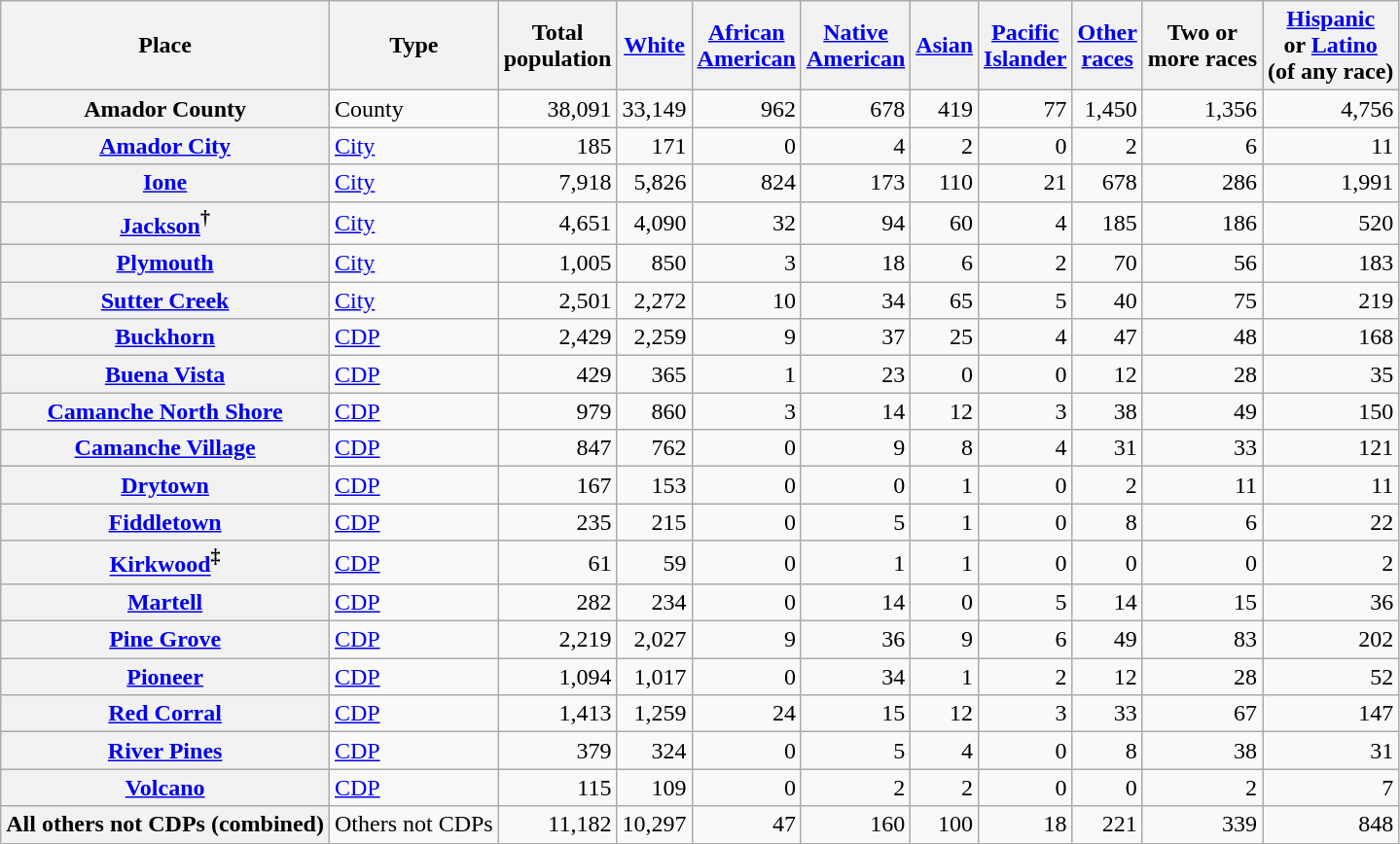<table class="wikitable collapsible sortable plainrowheaders" style="text-align:right;">
<tr>
<th scope="col">Place</th>
<th scope="col">Type</th>
<th scope="col">Total<br>population</th>
<th scope="col"><a href='#'>White</a></th>
<th scope="col"><a href='#'>African<br>American</a></th>
<th scope="col"><a href='#'>Native<br>American</a></th>
<th scope="col"><a href='#'>Asian</a></th>
<th scope="col"><a href='#'>Pacific<br>Islander</a></th>
<th scope="col"><a href='#'>Other<br>races</a></th>
<th scope="col">Two or<br>more races</th>
<th scope="col"><a href='#'>Hispanic</a><br>or <a href='#'>Latino</a><br>(of any race)</th>
</tr>
<tr>
<th scope="row">Amador County</th>
<td style="text-align:left">County</td>
<td>38,091</td>
<td>33,149</td>
<td>962</td>
<td>678</td>
<td>419</td>
<td>77</td>
<td>1,450</td>
<td>1,356</td>
<td>4,756</td>
</tr>
<tr>
<th scope="row"><a href='#'>Amador City</a></th>
<td style="text-align:left"><a href='#'>City</a></td>
<td>185</td>
<td>171</td>
<td>0</td>
<td>4</td>
<td>2</td>
<td>0</td>
<td>2</td>
<td>6</td>
<td>11</td>
</tr>
<tr>
<th scope="row"><a href='#'>Ione</a></th>
<td style="text-align:left"><a href='#'>City</a></td>
<td>7,918</td>
<td>5,826</td>
<td>824</td>
<td>173</td>
<td>110</td>
<td>21</td>
<td>678</td>
<td>286</td>
<td>1,991</td>
</tr>
<tr>
<th scope="row"><a href='#'>Jackson</a><sup>†</sup></th>
<td style="text-align:left"><a href='#'>City</a></td>
<td>4,651</td>
<td>4,090</td>
<td>32</td>
<td>94</td>
<td>60</td>
<td>4</td>
<td>185</td>
<td>186</td>
<td>520</td>
</tr>
<tr>
<th scope="row"><a href='#'>Plymouth</a></th>
<td style="text-align:left"><a href='#'>City</a></td>
<td>1,005</td>
<td>850</td>
<td>3</td>
<td>18</td>
<td>6</td>
<td>2</td>
<td>70</td>
<td>56</td>
<td>183</td>
</tr>
<tr>
<th scope="row"><a href='#'>Sutter Creek</a></th>
<td style="text-align:left"><a href='#'>City</a></td>
<td>2,501</td>
<td>2,272</td>
<td>10</td>
<td>34</td>
<td>65</td>
<td>5</td>
<td>40</td>
<td>75</td>
<td>219</td>
</tr>
<tr>
<th scope="row"><a href='#'>Buckhorn</a></th>
<td style="text-align:left"><a href='#'>CDP</a></td>
<td>2,429</td>
<td>2,259</td>
<td>9</td>
<td>37</td>
<td>25</td>
<td>4</td>
<td>47</td>
<td>48</td>
<td>168</td>
</tr>
<tr>
<th scope="row"><a href='#'>Buena Vista</a></th>
<td style="text-align:left"><a href='#'>CDP</a></td>
<td>429</td>
<td>365</td>
<td>1</td>
<td>23</td>
<td>0</td>
<td>0</td>
<td>12</td>
<td>28</td>
<td>35</td>
</tr>
<tr>
<th scope="row"><a href='#'>Camanche North Shore</a></th>
<td style="text-align:left"><a href='#'>CDP</a></td>
<td>979</td>
<td>860</td>
<td>3</td>
<td>14</td>
<td>12</td>
<td>3</td>
<td>38</td>
<td>49</td>
<td>150</td>
</tr>
<tr>
<th scope="row"><a href='#'>Camanche Village</a></th>
<td style="text-align:left"><a href='#'>CDP</a></td>
<td>847</td>
<td>762</td>
<td>0</td>
<td>9</td>
<td>8</td>
<td>4</td>
<td>31</td>
<td>33</td>
<td>121</td>
</tr>
<tr>
<th scope="row"><a href='#'>Drytown</a></th>
<td style="text-align:left"><a href='#'>CDP</a></td>
<td>167</td>
<td>153</td>
<td>0</td>
<td>0</td>
<td>1</td>
<td>0</td>
<td>2</td>
<td>11</td>
<td>11</td>
</tr>
<tr>
<th scope="row"><a href='#'>Fiddletown</a></th>
<td style="text-align:left"><a href='#'>CDP</a></td>
<td>235</td>
<td>215</td>
<td>0</td>
<td>5</td>
<td>1</td>
<td>0</td>
<td>8</td>
<td>6</td>
<td>22</td>
</tr>
<tr>
<th scope="row"><a href='#'>Kirkwood</a><sup>‡</sup></th>
<td style="text-align:left"><a href='#'>CDP</a></td>
<td>61</td>
<td>59</td>
<td>0</td>
<td>1</td>
<td>1</td>
<td>0</td>
<td>0</td>
<td>0</td>
<td>2</td>
</tr>
<tr>
<th scope="row"><a href='#'>Martell</a></th>
<td style="text-align:left"><a href='#'>CDP</a></td>
<td>282</td>
<td>234</td>
<td>0</td>
<td>14</td>
<td>0</td>
<td>5</td>
<td>14</td>
<td>15</td>
<td>36</td>
</tr>
<tr>
<th scope="row"><a href='#'>Pine Grove</a></th>
<td style="text-align:left"><a href='#'>CDP</a></td>
<td>2,219</td>
<td>2,027</td>
<td>9</td>
<td>36</td>
<td>9</td>
<td>6</td>
<td>49</td>
<td>83</td>
<td>202</td>
</tr>
<tr>
<th scope="row"><a href='#'>Pioneer</a></th>
<td style="text-align:left"><a href='#'>CDP</a></td>
<td>1,094</td>
<td>1,017</td>
<td>0</td>
<td>34</td>
<td>1</td>
<td>2</td>
<td>12</td>
<td>28</td>
<td>52</td>
</tr>
<tr>
<th scope="row"><a href='#'>Red Corral</a></th>
<td style="text-align:left"><a href='#'>CDP</a></td>
<td>1,413</td>
<td>1,259</td>
<td>24</td>
<td>15</td>
<td>12</td>
<td>3</td>
<td>33</td>
<td>67</td>
<td>147</td>
</tr>
<tr>
<th scope="row"><a href='#'>River Pines</a></th>
<td style="text-align:left"><a href='#'>CDP</a></td>
<td>379</td>
<td>324</td>
<td>0</td>
<td>5</td>
<td>4</td>
<td>0</td>
<td>8</td>
<td>38</td>
<td>31</td>
</tr>
<tr>
<th scope="row"><a href='#'>Volcano</a></th>
<td style="text-align:left"><a href='#'>CDP</a></td>
<td>115</td>
<td>109</td>
<td>0</td>
<td>2</td>
<td>2</td>
<td>0</td>
<td>0</td>
<td>2</td>
<td>7</td>
</tr>
<tr>
<th scope="row">All others not CDPs (combined)</th>
<td style="text-align:left">Others not CDPs</td>
<td>11,182</td>
<td>10,297</td>
<td>47</td>
<td>160</td>
<td>100</td>
<td>18</td>
<td>221</td>
<td>339</td>
<td>848</td>
</tr>
</table>
